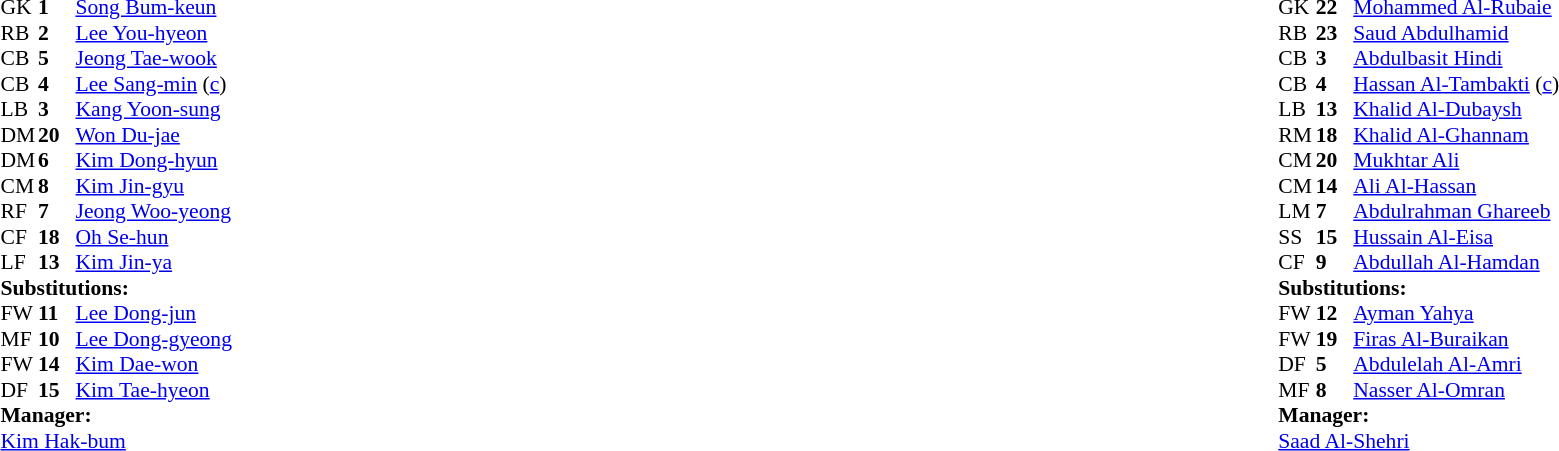<table style="width:100%;">
<tr>
<td style="vertical-align:top; width:50%;"><br><table style="font-size: 90%" cellspacing="0" cellpadding="0">
<tr>
<th width="25"></th>
<th width="25"></th>
</tr>
<tr>
<td>GK</td>
<td><strong>1</strong></td>
<td><a href='#'>Song Bum-keun</a></td>
<td></td>
</tr>
<tr>
<td>RB</td>
<td><strong>2</strong></td>
<td><a href='#'>Lee You-hyeon</a></td>
<td></td>
<td></td>
</tr>
<tr>
<td>CB</td>
<td><strong>5</strong></td>
<td><a href='#'>Jeong Tae-wook</a></td>
</tr>
<tr>
<td>CB</td>
<td><strong>4</strong></td>
<td><a href='#'>Lee Sang-min</a> (<a href='#'>c</a>)</td>
</tr>
<tr>
<td>LB</td>
<td><strong>3</strong></td>
<td><a href='#'>Kang Yoon-sung</a></td>
</tr>
<tr>
<td>DM</td>
<td><strong>20</strong></td>
<td><a href='#'>Won Du-jae</a></td>
</tr>
<tr>
<td>DM</td>
<td><strong>6</strong></td>
<td><a href='#'>Kim Dong-hyun</a></td>
</tr>
<tr>
<td>CM</td>
<td><strong>8</strong></td>
<td><a href='#'>Kim Jin-gyu</a></td>
<td></td>
<td></td>
</tr>
<tr>
<td>RF</td>
<td><strong>7</strong></td>
<td><a href='#'>Jeong Woo-yeong</a></td>
<td></td>
<td></td>
</tr>
<tr>
<td>CF</td>
<td><strong>18</strong></td>
<td><a href='#'>Oh Se-hun</a></td>
</tr>
<tr>
<td>LF</td>
<td><strong>13</strong></td>
<td><a href='#'>Kim Jin-ya</a></td>
</tr>
<tr>
<td colspan=3><strong>Substitutions:</strong></td>
</tr>
<tr>
<td>FW</td>
<td><strong>11</strong></td>
<td><a href='#'>Lee Dong-jun</a></td>
<td></td>
<td></td>
</tr>
<tr>
<td>MF</td>
<td><strong>10</strong></td>
<td><a href='#'>Lee Dong-gyeong</a></td>
<td></td>
<td></td>
</tr>
<tr>
<td>FW</td>
<td><strong>14</strong></td>
<td><a href='#'>Kim Dae-won</a></td>
<td></td>
<td></td>
<td></td>
</tr>
<tr>
<td>DF</td>
<td><strong>15</strong></td>
<td><a href='#'>Kim Tae-hyeon</a></td>
<td></td>
<td></td>
</tr>
<tr>
<td colspan=3><strong>Manager:</strong></td>
</tr>
<tr>
<td colspan=3><a href='#'>Kim Hak-bum</a></td>
</tr>
</table>
</td>
<td valign="top"></td>
<td style="vertical-align:top; width:50%"><br><table cellspacing="0" cellpadding="0" style="font-size:90%; margin:auto">
<tr>
<th width=25></th>
<th width=25></th>
</tr>
<tr>
<td>GK</td>
<td><strong>22</strong></td>
<td><a href='#'>Mohammed Al-Rubaie</a></td>
</tr>
<tr>
<td>RB</td>
<td><strong>23</strong></td>
<td><a href='#'>Saud Abdulhamid</a></td>
<td></td>
</tr>
<tr>
<td>CB</td>
<td><strong>3</strong></td>
<td><a href='#'>Abdulbasit Hindi</a></td>
<td></td>
</tr>
<tr>
<td>CB</td>
<td><strong>4</strong></td>
<td><a href='#'>Hassan Al-Tambakti</a> (<a href='#'>c</a>)</td>
<td></td>
<td></td>
</tr>
<tr>
<td>LB</td>
<td><strong>13</strong></td>
<td><a href='#'>Khalid Al-Dubaysh</a></td>
<td></td>
</tr>
<tr>
<td>RM</td>
<td><strong>18</strong></td>
<td><a href='#'>Khalid Al-Ghannam</a></td>
<td></td>
<td></td>
</tr>
<tr>
<td>CM</td>
<td><strong>20</strong></td>
<td><a href='#'>Mukhtar Ali</a></td>
</tr>
<tr>
<td>CM</td>
<td><strong>14</strong></td>
<td><a href='#'>Ali Al-Hassan</a></td>
<td></td>
<td></td>
</tr>
<tr>
<td>LM</td>
<td><strong>7</strong></td>
<td><a href='#'>Abdulrahman Ghareeb</a></td>
</tr>
<tr>
<td>SS</td>
<td><strong>15</strong></td>
<td><a href='#'>Hussain Al-Eisa</a></td>
</tr>
<tr>
<td>CF</td>
<td><strong>9</strong></td>
<td><a href='#'>Abdullah Al-Hamdan</a></td>
<td></td>
<td></td>
</tr>
<tr>
<td colspan=3><strong>Substitutions:</strong></td>
</tr>
<tr>
<td>FW</td>
<td><strong>12</strong></td>
<td><a href='#'>Ayman Yahya</a></td>
<td></td>
<td></td>
</tr>
<tr>
<td>FW</td>
<td><strong>19</strong></td>
<td><a href='#'>Firas Al-Buraikan</a></td>
<td></td>
<td></td>
</tr>
<tr>
<td>DF</td>
<td><strong>5</strong></td>
<td><a href='#'>Abdulelah Al-Amri</a></td>
<td></td>
<td></td>
</tr>
<tr>
<td>MF</td>
<td><strong>8</strong></td>
<td><a href='#'>Nasser Al-Omran</a></td>
<td></td>
<td></td>
</tr>
<tr>
<td colspan=3><strong>Manager:</strong></td>
</tr>
<tr>
<td colspan=3><a href='#'>Saad Al-Shehri</a></td>
</tr>
</table>
</td>
</tr>
</table>
